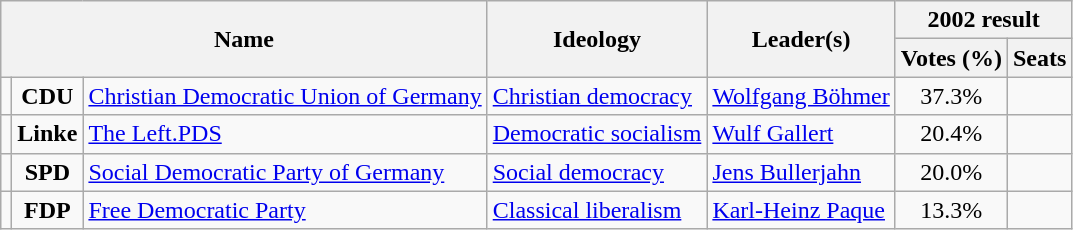<table class="wikitable">
<tr>
<th rowspan=2 colspan=3>Name</th>
<th rowspan=2>Ideology</th>
<th rowspan=2>Leader(s)</th>
<th colspan=2>2002 result</th>
</tr>
<tr>
<th>Votes (%)</th>
<th>Seats</th>
</tr>
<tr>
<td bgcolor=></td>
<td align=center><strong>CDU</strong></td>
<td><a href='#'>Christian Democratic Union of Germany</a><br></td>
<td><a href='#'>Christian democracy</a></td>
<td><a href='#'>Wolfgang Böhmer</a></td>
<td align=center>37.3%</td>
<td></td>
</tr>
<tr>
<td bgcolor=></td>
<td align=center><strong>Linke</strong></td>
<td><a href='#'>The Left.PDS</a><br></td>
<td><a href='#'>Democratic socialism</a></td>
<td><a href='#'>Wulf Gallert</a></td>
<td align=center>20.4%</td>
<td></td>
</tr>
<tr>
<td bgcolor=></td>
<td align=center><strong>SPD</strong></td>
<td><a href='#'>Social Democratic Party of Germany</a><br></td>
<td><a href='#'>Social democracy</a></td>
<td><a href='#'>Jens Bullerjahn</a></td>
<td align=center>20.0%</td>
<td></td>
</tr>
<tr>
<td bgcolor=></td>
<td align=center><strong>FDP</strong></td>
<td><a href='#'>Free Democratic Party</a><br></td>
<td><a href='#'>Classical liberalism</a></td>
<td><a href='#'>Karl-Heinz Paque</a></td>
<td align=center>13.3%</td>
<td></td>
</tr>
</table>
